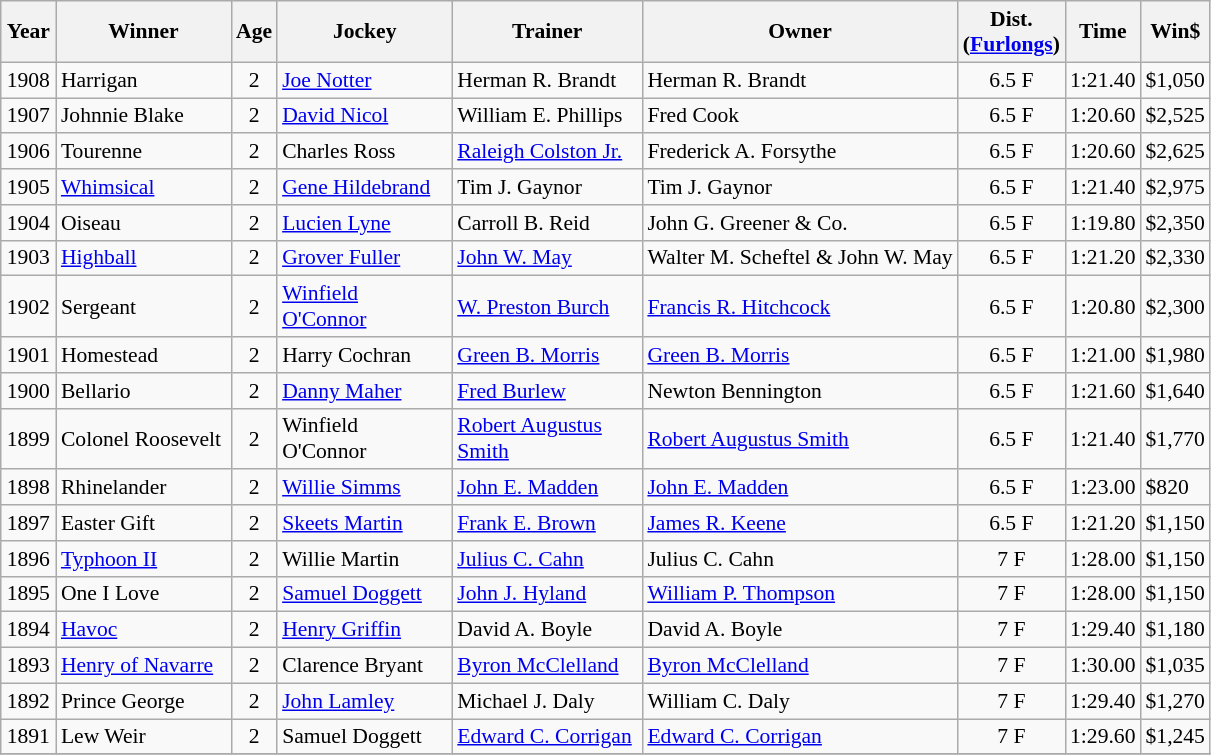<table class="wikitable sortable" style="font-size:90%">
<tr>
<th style="width:30px">Year<br></th>
<th style="width:110px">Winner<br></th>
<th style="width:20px">Age<br></th>
<th style="width:110px">Jockey<br></th>
<th style="width:120px">Trainer<br></th>
<th>Owner<br></th>
<th style="width:25px">Dist.<br> <span>(<a href='#'>Furlongs</a>)</span></th>
<th style="width:25px">Time<br></th>
<th style="width:25px">Win$</th>
</tr>
<tr>
<td align=center>1908</td>
<td>Harrigan</td>
<td align=center>2</td>
<td><a href='#'>Joe Notter</a></td>
<td>Herman R. Brandt</td>
<td>Herman R. Brandt</td>
<td align=center>6.5 F</td>
<td>1:21.40</td>
<td>$1,050</td>
</tr>
<tr>
<td align=center>1907</td>
<td>Johnnie Blake</td>
<td align=center>2</td>
<td><a href='#'>David Nicol</a></td>
<td>William E. Phillips</td>
<td>Fred Cook</td>
<td align=center>6.5 F</td>
<td>1:20.60</td>
<td>$2,525</td>
</tr>
<tr>
<td align=center>1906</td>
<td>Tourenne</td>
<td align=center>2</td>
<td>Charles Ross</td>
<td><a href='#'>Raleigh Colston Jr.</a></td>
<td>Frederick A. Forsythe</td>
<td align=center>6.5 F</td>
<td>1:20.60</td>
<td>$2,625</td>
</tr>
<tr>
<td align=center>1905</td>
<td><a href='#'>Whimsical</a></td>
<td align=center>2</td>
<td><a href='#'>Gene Hildebrand</a></td>
<td>Tim J. Gaynor</td>
<td>Tim J. Gaynor</td>
<td align=center>6.5 F</td>
<td>1:21.40</td>
<td>$2,975</td>
</tr>
<tr>
<td align=center>1904</td>
<td>Oiseau</td>
<td align=center>2</td>
<td><a href='#'>Lucien Lyne</a></td>
<td>Carroll B. Reid</td>
<td>John G. Greener & Co.</td>
<td align=center>6.5 F</td>
<td>1:19.80</td>
<td>$2,350</td>
</tr>
<tr>
<td align=center>1903</td>
<td><a href='#'>Highball</a></td>
<td align=center>2</td>
<td><a href='#'>Grover Fuller</a></td>
<td><a href='#'>John W. May</a></td>
<td>Walter M. Scheftel & John W. May</td>
<td align=center>6.5 F</td>
<td>1:21.20</td>
<td>$2,330</td>
</tr>
<tr>
<td align=center>1902</td>
<td>Sergeant</td>
<td align=center>2</td>
<td><a href='#'>Winfield O'Connor</a></td>
<td><a href='#'>W. Preston Burch</a></td>
<td><a href='#'>Francis R. Hitchcock</a></td>
<td align=center>6.5 F</td>
<td>1:20.80</td>
<td>$2,300</td>
</tr>
<tr>
<td align=center>1901</td>
<td>Homestead</td>
<td align=center>2</td>
<td>Harry Cochran</td>
<td><a href='#'>Green B. Morris</a></td>
<td><a href='#'>Green B. Morris</a></td>
<td align=center>6.5 F</td>
<td>1:21.00</td>
<td>$1,980</td>
</tr>
<tr>
<td align=center>1900</td>
<td>Bellario</td>
<td align=center>2</td>
<td><a href='#'>Danny Maher</a></td>
<td><a href='#'>Fred Burlew</a></td>
<td>Newton Bennington</td>
<td align=center>6.5 F</td>
<td>1:21.60</td>
<td>$1,640</td>
</tr>
<tr>
<td align=center>1899</td>
<td>Colonel Roosevelt</td>
<td align=center>2</td>
<td>Winfield O'Connor</td>
<td><a href='#'>Robert Augustus Smith</a></td>
<td><a href='#'>Robert Augustus Smith</a></td>
<td align=center>6.5 F</td>
<td>1:21.40</td>
<td>$1,770</td>
</tr>
<tr>
<td align=center>1898</td>
<td>Rhinelander</td>
<td align=center>2</td>
<td><a href='#'>Willie Simms</a></td>
<td><a href='#'>John E. Madden</a></td>
<td><a href='#'>John E. Madden</a></td>
<td align=center>6.5 F</td>
<td>1:23.00</td>
<td>$820</td>
</tr>
<tr>
<td align=center>1897</td>
<td>Easter Gift</td>
<td align=center>2</td>
<td><a href='#'>Skeets Martin</a></td>
<td><a href='#'>Frank E. Brown</a></td>
<td><a href='#'>James R. Keene</a></td>
<td align=center>6.5 F</td>
<td>1:21.20</td>
<td>$1,150</td>
</tr>
<tr>
<td align=center>1896</td>
<td><a href='#'>Typhoon II</a></td>
<td align=center>2</td>
<td>Willie Martin</td>
<td><a href='#'>Julius C. Cahn</a></td>
<td>Julius C. Cahn</td>
<td align=center>7 F</td>
<td>1:28.00</td>
<td>$1,150</td>
</tr>
<tr>
<td align=center>1895</td>
<td>One I Love</td>
<td align=center>2</td>
<td><a href='#'>Samuel Doggett</a></td>
<td><a href='#'>John J. Hyland</a></td>
<td><a href='#'>William P. Thompson</a></td>
<td align=center>7 F</td>
<td>1:28.00</td>
<td>$1,150</td>
</tr>
<tr>
<td align=center>1894</td>
<td><a href='#'>Havoc</a></td>
<td align=center>2</td>
<td><a href='#'>Henry Griffin</a></td>
<td>David A. Boyle</td>
<td>David A. Boyle</td>
<td align=center>7 F</td>
<td>1:29.40</td>
<td>$1,180</td>
</tr>
<tr>
<td align=center>1893</td>
<td><a href='#'>Henry of Navarre</a></td>
<td align=center>2</td>
<td>Clarence Bryant</td>
<td><a href='#'>Byron McClelland</a></td>
<td><a href='#'>Byron McClelland</a></td>
<td align=center>7 F</td>
<td>1:30.00</td>
<td>$1,035</td>
</tr>
<tr>
<td align=center>1892</td>
<td>Prince George</td>
<td align=center>2</td>
<td><a href='#'>John Lamley</a></td>
<td>Michael J. Daly</td>
<td>William C. Daly</td>
<td align=center>7 F</td>
<td>1:29.40</td>
<td>$1,270</td>
</tr>
<tr>
<td align=center>1891</td>
<td>Lew Weir</td>
<td align=center>2</td>
<td>Samuel Doggett</td>
<td><a href='#'>Edward C. Corrigan</a></td>
<td><a href='#'>Edward C. Corrigan</a></td>
<td align=center>7 F</td>
<td>1:29.60</td>
<td>$1,245</td>
</tr>
<tr>
</tr>
</table>
